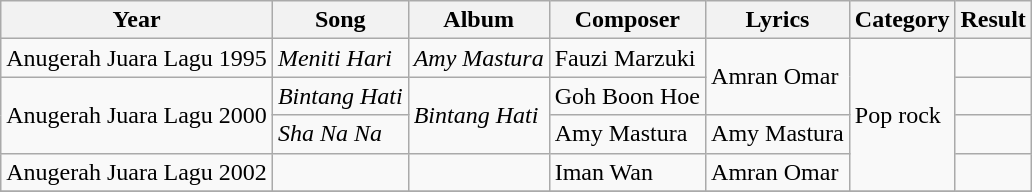<table class="wikitable">
<tr>
<th>Year</th>
<th>Song</th>
<th>Album</th>
<th>Composer</th>
<th>Lyrics</th>
<th>Category</th>
<th>Result</th>
</tr>
<tr>
<td>Anugerah Juara Lagu 1995</td>
<td><em>Meniti Hari</em></td>
<td><em>Amy Mastura</em></td>
<td>Fauzi Marzuki</td>
<td rowspan="2">Amran Omar</td>
<td rowspan="4">Pop rock</td>
<td></td>
</tr>
<tr>
<td rowspan="2">Anugerah Juara Lagu 2000</td>
<td><em>Bintang Hati</em></td>
<td rowspan="2"><em>Bintang Hati</em></td>
<td>Goh Boon Hoe</td>
<td></td>
</tr>
<tr>
<td><em>Sha Na Na</em></td>
<td>Amy Mastura</td>
<td>Amy Mastura</td>
<td></td>
</tr>
<tr>
<td>Anugerah Juara Lagu 2002</td>
<td></td>
<td></td>
<td>Iman Wan</td>
<td>Amran Omar</td>
<td></td>
</tr>
<tr>
</tr>
</table>
